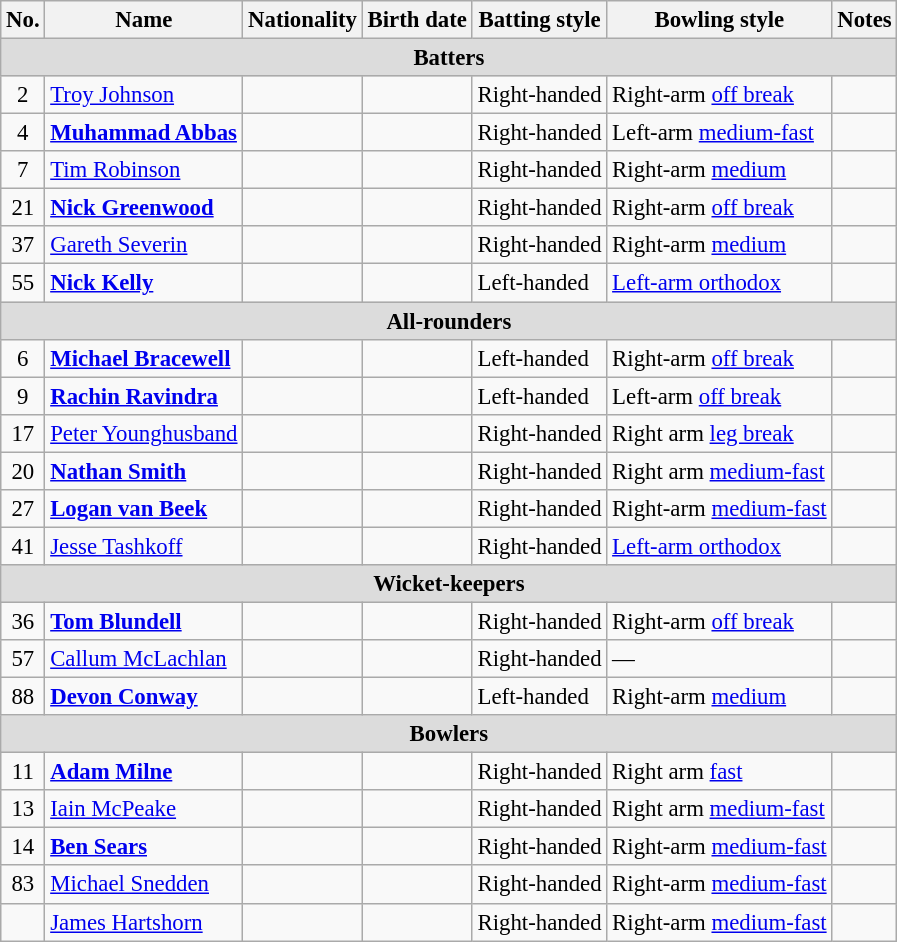<table class="wikitable" style="font-size:95%">
<tr>
<th>No.</th>
<th>Name</th>
<th>Nationality</th>
<th>Birth date</th>
<th>Batting style</th>
<th>Bowling style</th>
<th>Notes</th>
</tr>
<tr>
<th colspan="7" style="background:#dcdcdc" text-align:centre;">Batters</th>
</tr>
<tr>
<td style="text-align:center">2</td>
<td><a href='#'>Troy Johnson</a></td>
<td></td>
<td></td>
<td>Right-handed</td>
<td>Right-arm <a href='#'>off break</a></td>
<td></td>
</tr>
<tr>
<td style="text-align:center">4</td>
<td><strong><a href='#'>Muhammad Abbas</a></strong></td>
<td></td>
<td></td>
<td>Right-handed</td>
<td>Left-arm <a href='#'>medium-fast</a></td>
<td></td>
</tr>
<tr>
<td style="text-align:center">7</td>
<td><a href='#'>Tim Robinson</a></td>
<td></td>
<td></td>
<td>Right-handed</td>
<td>Right-arm <a href='#'>medium</a></td>
<td></td>
</tr>
<tr>
<td style="text-align:center">21</td>
<td><strong><a href='#'>Nick Greenwood</a></strong></td>
<td></td>
<td></td>
<td>Right-handed</td>
<td>Right-arm <a href='#'>off break</a></td>
<td></td>
</tr>
<tr>
<td style="text-align:center">37</td>
<td><a href='#'>Gareth Severin</a></td>
<td></td>
<td></td>
<td>Right-handed</td>
<td>Right-arm <a href='#'>medium</a></td>
<td></td>
</tr>
<tr>
<td style="text-align:center">55</td>
<td><strong><a href='#'>Nick Kelly</a></strong></td>
<td></td>
<td></td>
<td>Left-handed</td>
<td><a href='#'>Left-arm orthodox</a></td>
<td></td>
</tr>
<tr>
<th colspan="7" style="background:#dcdcdc" text-align:centre;">All-rounders</th>
</tr>
<tr>
<td style="text-align:center">6</td>
<td><strong><a href='#'>Michael Bracewell</a></strong></td>
<td></td>
<td></td>
<td>Left-handed</td>
<td>Right-arm <a href='#'>off break</a></td>
<td></td>
</tr>
<tr>
<td style="text-align:center">9</td>
<td><strong><a href='#'>Rachin Ravindra</a></strong></td>
<td></td>
<td></td>
<td>Left-handed</td>
<td>Left-arm <a href='#'>off break</a></td>
<td></td>
</tr>
<tr>
<td style="text-align:center">17</td>
<td><a href='#'>Peter Younghusband</a></td>
<td></td>
<td></td>
<td>Right-handed</td>
<td>Right arm <a href='#'>leg break</a></td>
<td></td>
</tr>
<tr>
<td style="text-align:center">20</td>
<td><strong><a href='#'>Nathan Smith</a></strong></td>
<td></td>
<td></td>
<td>Right-handed</td>
<td>Right arm <a href='#'>medium-fast</a></td>
<td></td>
</tr>
<tr>
<td style="text-align:center">27</td>
<td><strong><a href='#'>Logan van Beek</a></strong></td>
<td></td>
<td></td>
<td>Right-handed</td>
<td>Right-arm <a href='#'>medium-fast</a></td>
<td></td>
</tr>
<tr>
<td style="text-align:center">41</td>
<td><a href='#'>Jesse Tashkoff</a></td>
<td></td>
<td></td>
<td>Right-handed</td>
<td><a href='#'>Left-arm orthodox</a></td>
<td></td>
</tr>
<tr>
<th colspan="7" style="background:#dcdcdc" text-align:centre;">Wicket-keepers</th>
</tr>
<tr>
<td style="text-align:center">36</td>
<td><strong><a href='#'>Tom Blundell</a></strong></td>
<td></td>
<td></td>
<td>Right-handed</td>
<td>Right-arm <a href='#'>off break</a></td>
<td></td>
</tr>
<tr>
<td style="text-align:center">57</td>
<td><a href='#'>Callum McLachlan</a></td>
<td></td>
<td></td>
<td>Right-handed</td>
<td>—</td>
<td></td>
</tr>
<tr>
<td style="text-align:center">88</td>
<td><strong><a href='#'>Devon Conway</a></strong></td>
<td></td>
<td></td>
<td>Left-handed</td>
<td>Right-arm <a href='#'>medium</a></td>
<td></td>
</tr>
<tr>
<th colspan="7" style="background:#dcdcdc" text-align:centre;">Bowlers</th>
</tr>
<tr>
<td style="text-align:center">11</td>
<td><strong><a href='#'>Adam Milne</a></strong></td>
<td></td>
<td></td>
<td>Right-handed</td>
<td>Right arm <a href='#'>fast</a></td>
<td></td>
</tr>
<tr>
<td style="text-align:center">13</td>
<td><a href='#'>Iain McPeake</a></td>
<td></td>
<td></td>
<td>Right-handed</td>
<td>Right arm <a href='#'>medium-fast</a></td>
<td></td>
</tr>
<tr>
<td style="text-align:center">14</td>
<td><strong><a href='#'>Ben Sears</a></strong></td>
<td></td>
<td></td>
<td>Right-handed</td>
<td>Right-arm <a href='#'>medium-fast</a></td>
<td></td>
</tr>
<tr>
<td style="text-align:center">83</td>
<td><a href='#'>Michael Snedden</a></td>
<td></td>
<td></td>
<td>Right-handed</td>
<td>Right-arm <a href='#'>medium-fast</a></td>
<td></td>
</tr>
<tr>
<td style="text-align:center"></td>
<td><a href='#'>James Hartshorn</a></td>
<td></td>
<td></td>
<td>Right-handed</td>
<td>Right-arm <a href='#'>medium-fast</a></td>
<td></td>
</tr>
</table>
